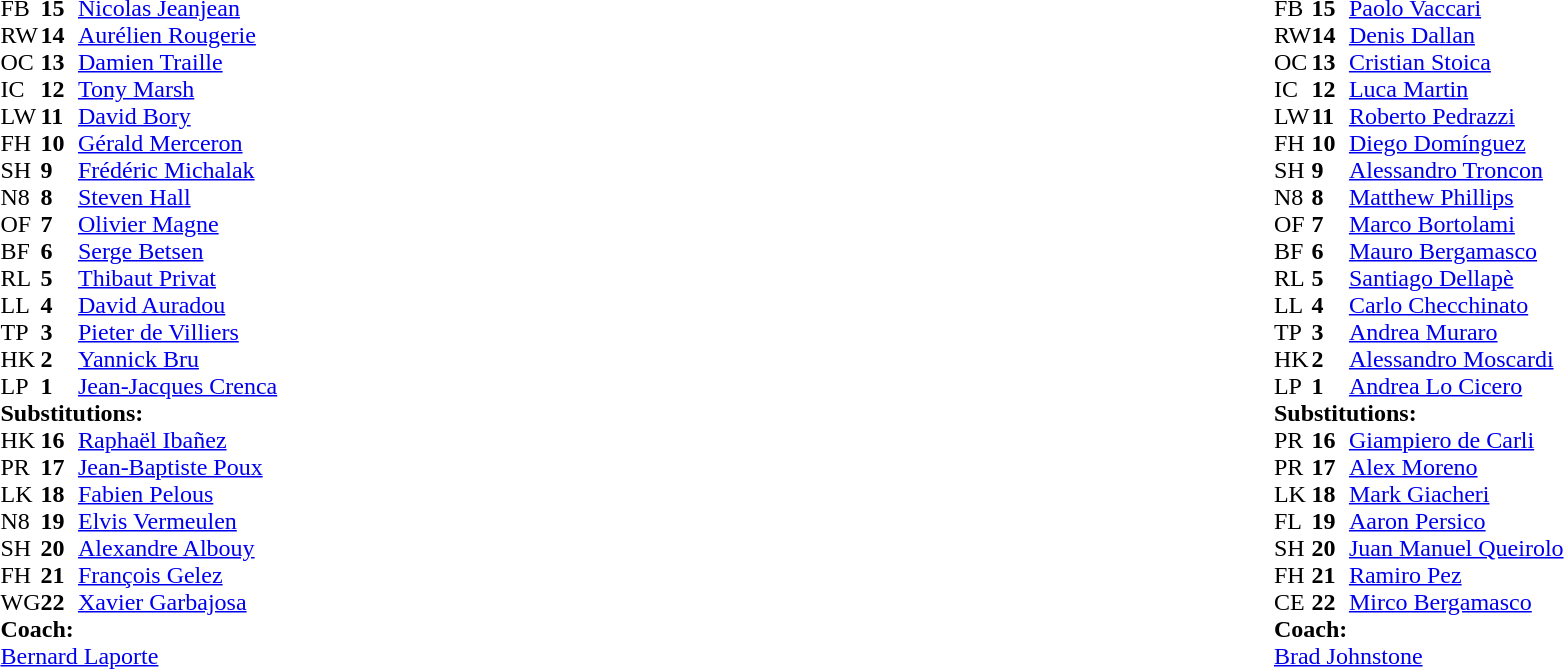<table width="100%">
<tr>
<td style="vertical-align:top" width="50%"><br><table cellspacing="0" cellpadding="0">
<tr>
<th width="25"></th>
<th width="25"></th>
</tr>
<tr>
<td>FB</td>
<td><strong>15</strong></td>
<td><a href='#'>Nicolas Jeanjean</a></td>
<td></td>
<td></td>
</tr>
<tr>
<td>RW</td>
<td><strong>14</strong></td>
<td><a href='#'>Aurélien Rougerie</a></td>
</tr>
<tr>
<td>OC</td>
<td><strong>13</strong></td>
<td><a href='#'>Damien Traille</a></td>
</tr>
<tr>
<td>IC</td>
<td><strong>12</strong></td>
<td><a href='#'>Tony Marsh</a></td>
</tr>
<tr>
<td>LW</td>
<td><strong>11</strong></td>
<td><a href='#'>David Bory</a></td>
</tr>
<tr>
<td>FH</td>
<td><strong>10</strong></td>
<td><a href='#'>Gérald Merceron</a></td>
</tr>
<tr>
<td>SH</td>
<td><strong>9</strong></td>
<td><a href='#'>Frédéric Michalak</a></td>
<td></td>
<td></td>
</tr>
<tr>
<td>N8</td>
<td><strong>8</strong></td>
<td><a href='#'>Steven Hall</a></td>
</tr>
<tr>
<td>OF</td>
<td><strong>7</strong></td>
<td><a href='#'>Olivier Magne</a></td>
</tr>
<tr>
<td>BF</td>
<td><strong>6</strong></td>
<td><a href='#'>Serge Betsen</a></td>
</tr>
<tr>
<td>RL</td>
<td><strong>5</strong></td>
<td><a href='#'>Thibaut Privat</a></td>
</tr>
<tr>
<td>LL</td>
<td><strong>4</strong></td>
<td><a href='#'>David Auradou</a></td>
<td></td>
<td></td>
</tr>
<tr>
<td>TP</td>
<td><strong>3</strong></td>
<td><a href='#'>Pieter de Villiers</a></td>
</tr>
<tr>
<td>HK</td>
<td><strong>2</strong></td>
<td><a href='#'>Yannick Bru</a></td>
<td></td>
<td></td>
</tr>
<tr>
<td>LP</td>
<td><strong>1</strong></td>
<td><a href='#'>Jean-Jacques Crenca</a></td>
</tr>
<tr>
<td colspan="3"><strong>Substitutions:</strong></td>
</tr>
<tr>
<td>HK</td>
<td><strong>16</strong></td>
<td><a href='#'>Raphaël Ibañez</a></td>
<td></td>
<td></td>
</tr>
<tr>
<td>PR</td>
<td><strong>17</strong></td>
<td><a href='#'>Jean-Baptiste Poux</a></td>
</tr>
<tr>
<td>LK</td>
<td><strong>18</strong></td>
<td><a href='#'>Fabien Pelous</a></td>
<td></td>
<td></td>
</tr>
<tr>
<td>N8</td>
<td><strong>19</strong></td>
<td><a href='#'>Elvis Vermeulen</a></td>
</tr>
<tr>
<td>SH</td>
<td><strong>20</strong></td>
<td><a href='#'>Alexandre Albouy</a></td>
<td></td>
<td></td>
</tr>
<tr>
<td>FH</td>
<td><strong>21</strong></td>
<td><a href='#'>François Gelez</a></td>
</tr>
<tr>
<td>WG</td>
<td><strong>22</strong></td>
<td><a href='#'>Xavier Garbajosa</a></td>
<td></td>
<td></td>
</tr>
<tr>
<td colspan="3"><strong>Coach:</strong></td>
</tr>
<tr>
<td colspan="3"><a href='#'>Bernard Laporte</a></td>
</tr>
</table>
</td>
<td style="vertical-align:top"></td>
<td style="vertical-align:top" width="50%"><br><table cellspacing="0" cellpadding="0" align="center">
<tr>
<th width="25"></th>
<th width="25"></th>
</tr>
<tr>
<td>FB</td>
<td><strong>15</strong></td>
<td><a href='#'>Paolo Vaccari</a></td>
<td></td>
<td></td>
<td></td>
<td></td>
</tr>
<tr>
<td>RW</td>
<td><strong>14</strong></td>
<td><a href='#'>Denis Dallan</a></td>
<td></td>
<td colspan="2"></td>
</tr>
<tr>
<td>OC</td>
<td><strong>13</strong></td>
<td><a href='#'>Cristian Stoica</a></td>
</tr>
<tr>
<td>IC</td>
<td><strong>12</strong></td>
<td><a href='#'>Luca Martin</a></td>
</tr>
<tr>
<td>LW</td>
<td><strong>11</strong></td>
<td><a href='#'>Roberto Pedrazzi</a></td>
</tr>
<tr>
<td>FH</td>
<td><strong>10</strong></td>
<td><a href='#'>Diego Domínguez</a> </td>
</tr>
<tr>
<td>SH</td>
<td><strong>9</strong></td>
<td><a href='#'>Alessandro Troncon</a></td>
</tr>
<tr>
<td>N8</td>
<td><strong>8</strong></td>
<td><a href='#'>Matthew Phillips</a> </td>
</tr>
<tr>
<td>OF</td>
<td><strong>7</strong></td>
<td><a href='#'>Marco Bortolami</a></td>
<td></td>
<td></td>
</tr>
<tr>
<td>BF</td>
<td><strong>6</strong></td>
<td><a href='#'>Mauro Bergamasco</a> </td>
</tr>
<tr>
<td>RL</td>
<td><strong>5</strong></td>
<td><a href='#'>Santiago Dellapè</a></td>
<td></td>
<td></td>
</tr>
<tr>
<td>LL</td>
<td><strong>4</strong></td>
<td><a href='#'>Carlo Checchinato</a> </td>
</tr>
<tr>
<td>TP</td>
<td><strong>3</strong></td>
<td><a href='#'>Andrea Muraro</a></td>
<td></td>
<td></td>
</tr>
<tr>
<td>HK</td>
<td><strong>2</strong></td>
<td><a href='#'>Alessandro Moscardi</a></td>
</tr>
<tr>
<td>LP</td>
<td><strong>1</strong></td>
<td><a href='#'>Andrea Lo Cicero</a></td>
<td></td>
<td colspan="2"></td>
<td></td>
</tr>
<tr>
<td colspan="3"><strong>Substitutions:</strong></td>
</tr>
<tr>
<td>PR</td>
<td><strong>16</strong></td>
<td><a href='#'>Giampiero de Carli</a></td>
<td></td>
<td></td>
<td></td>
<td></td>
</tr>
<tr>
<td>PR</td>
<td><strong>17</strong></td>
<td><a href='#'>Alex Moreno</a></td>
<td></td>
<td></td>
</tr>
<tr>
<td>LK</td>
<td><strong>18</strong></td>
<td><a href='#'>Mark Giacheri</a></td>
<td></td>
<td></td>
</tr>
<tr>
<td>FL</td>
<td><strong>19</strong></td>
<td><a href='#'>Aaron Persico</a></td>
<td></td>
<td></td>
</tr>
<tr>
<td>SH</td>
<td><strong>20</strong></td>
<td><a href='#'>Juan Manuel Queirolo</a></td>
</tr>
<tr>
<td>FH</td>
<td><strong>21</strong></td>
<td><a href='#'>Ramiro Pez</a></td>
</tr>
<tr>
<td>CE</td>
<td><strong>22</strong></td>
<td><a href='#'>Mirco Bergamasco</a></td>
<td></td>
<td></td>
<td></td>
<td></td>
</tr>
<tr>
<td colspan="3"><strong>Coach:</strong></td>
</tr>
<tr>
<td colspan="3"><a href='#'>Brad Johnstone</a></td>
</tr>
</table>
</td>
</tr>
</table>
